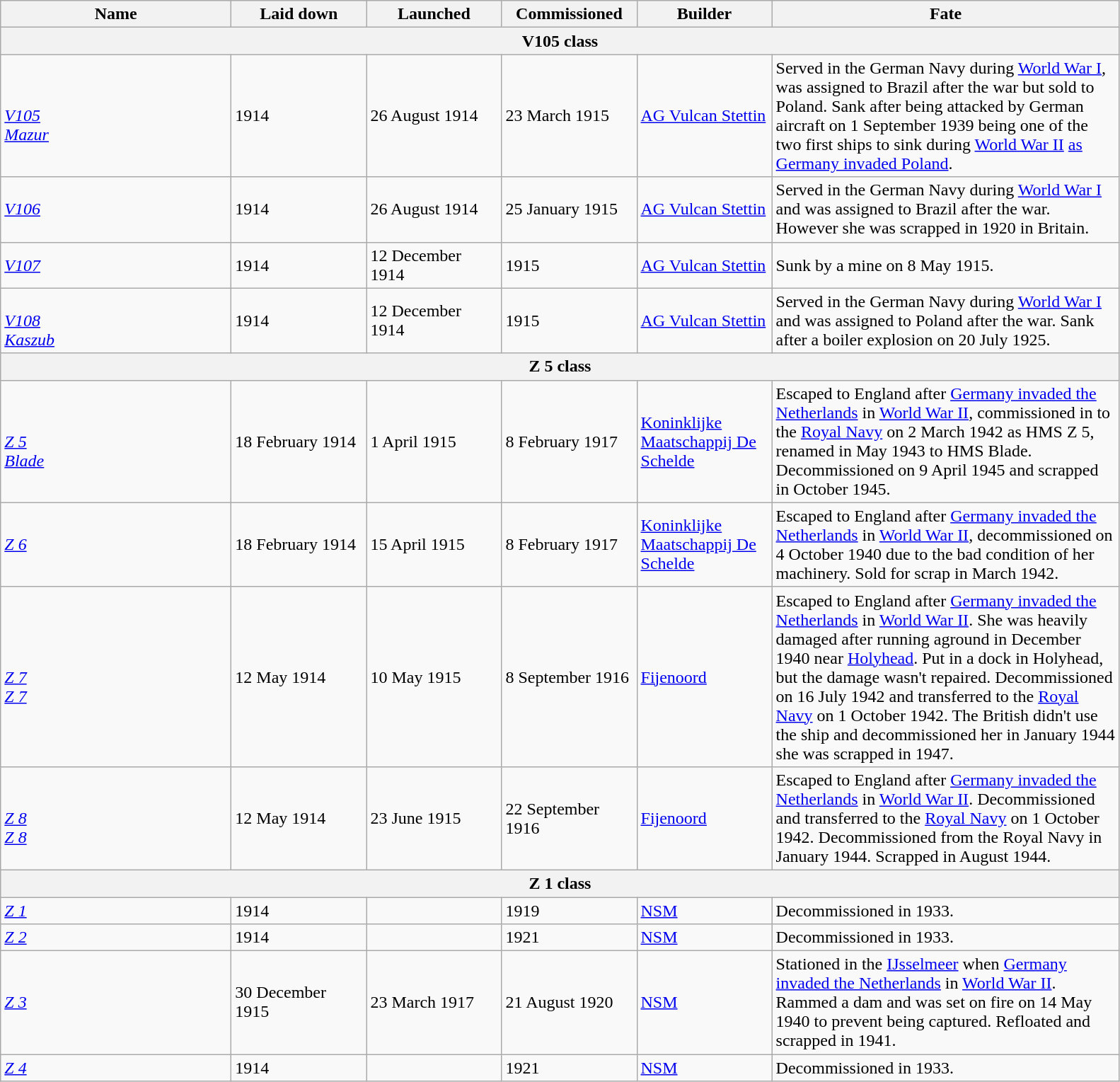<table class="wikitable">
<tr>
<th width="210">Name</th>
<th width="120">Laid down</th>
<th width="120">Launched</th>
<th width="120">Commissioned</th>
<th width="120">Builder</th>
<th width="320">Fate</th>
</tr>
<tr>
<th colspan="7">V105 class</th>
</tr>
<tr>
<td><br><a href='#'><em>V105</em></a>  <br>
<a href='#'><em>Mazur</em></a> </td>
<td>1914</td>
<td>26 August 1914</td>
<td>23 March 1915</td>
<td><a href='#'>AG Vulcan Stettin</a></td>
<td>Served in the German Navy during <a href='#'>World War I</a>, was assigned to Brazil after the war but sold to Poland. Sank after being attacked by German aircraft on 1 September 1939 being one of the two first ships to sink during <a href='#'>World War II</a> <a href='#'>as Germany invaded Poland</a>.</td>
</tr>
<tr>
<td><a href='#'><em>V106</em></a>    </td>
<td>1914</td>
<td>26 August 1914</td>
<td>25 January 1915</td>
<td><a href='#'>AG Vulcan Stettin</a></td>
<td>Served in the German Navy during <a href='#'>World War I</a> and was assigned to Brazil after the war. However she was scrapped in 1920 in Britain.</td>
</tr>
<tr>
<td><a href='#'><em>V107</em></a> </td>
<td>1914</td>
<td>12 December 1914</td>
<td>1915</td>
<td><a href='#'>AG Vulcan Stettin</a></td>
<td>Sunk by a mine on 8 May 1915.</td>
</tr>
<tr>
<td><br><a href='#'><em>V108</em></a>  <br>
<a href='#'><em>Kaszub</em></a> </td>
<td>1914</td>
<td>12 December 1914</td>
<td>1915</td>
<td><a href='#'>AG Vulcan Stettin</a></td>
<td>Served in the German Navy during <a href='#'>World War I</a> and was assigned to Poland after the war. Sank after a boiler explosion on 20 July 1925.</td>
</tr>
<tr>
<th colspan="7">Z 5 class</th>
</tr>
<tr>
<td><br><a href='#'><em>Z 5</em></a>  <br>
<a href='#'><em>Blade</em></a> </td>
<td>18 February 1914</td>
<td>1 April 1915</td>
<td>8 February 1917</td>
<td><a href='#'>Koninklijke Maatschappij De Schelde</a></td>
<td>Escaped to England after <a href='#'>Germany invaded the Netherlands</a> in <a href='#'>World War II</a>, commissioned in to the <a href='#'>Royal Navy</a> on 2 March 1942 as HMS Z 5, renamed in May 1943 to HMS Blade. Decommissioned on 9 April 1945 and scrapped in October 1945.</td>
</tr>
<tr>
<td><a href='#'><em>Z 6</em></a> </td>
<td>18 February 1914</td>
<td>15 April 1915</td>
<td>8 February 1917</td>
<td><a href='#'>Koninklijke Maatschappij De Schelde</a></td>
<td>Escaped to England after <a href='#'>Germany invaded the Netherlands</a> in <a href='#'>World War II</a>, decommissioned on 4 October 1940 due to the bad condition of her machinery. Sold for scrap in March 1942.</td>
</tr>
<tr>
<td><br><a href='#'><em>Z 7</em></a>  <br>
<a href='#'><em>Z 7</em></a> </td>
<td>12 May 1914</td>
<td>10 May 1915</td>
<td>8 September 1916</td>
<td><a href='#'>Fijenoord</a></td>
<td>Escaped to England after <a href='#'>Germany invaded the Netherlands</a> in <a href='#'>World War II</a>. She was heavily damaged after running aground in December 1940 near <a href='#'>Holyhead</a>. Put in a dock in Holyhead, but the damage wasn't repaired. Decommissioned on 16 July 1942 and transferred to the <a href='#'>Royal Navy</a> on 1 October 1942. The British didn't use the ship and decommissioned her in January 1944 she was scrapped in 1947.</td>
</tr>
<tr>
<td><br><a href='#'><em>Z 8</em></a>  <br>
<a href='#'><em>Z 8</em></a> </td>
<td>12 May 1914</td>
<td>23 June 1915</td>
<td>22 September 1916</td>
<td><a href='#'>Fijenoord</a></td>
<td>Escaped to England after <a href='#'>Germany invaded the Netherlands</a> in <a href='#'>World War II</a>. Decommissioned and transferred to the <a href='#'>Royal Navy</a> on 1 October 1942. Decommissioned from the Royal Navy in January 1944. Scrapped in August 1944.</td>
</tr>
<tr>
<th colspan="7">Z 1 class</th>
</tr>
<tr>
<td><a href='#'><em>Z 1</em></a> </td>
<td>1914</td>
<td></td>
<td>1919</td>
<td><a href='#'>NSM</a></td>
<td>Decommissioned in 1933.</td>
</tr>
<tr>
<td><a href='#'><em>Z 2</em></a> </td>
<td>1914</td>
<td></td>
<td>1921</td>
<td><a href='#'>NSM</a></td>
<td>Decommissioned in 1933.</td>
</tr>
<tr>
<td><a href='#'><em>Z 3</em></a> </td>
<td>30 December 1915</td>
<td>23 March 1917</td>
<td>21 August 1920</td>
<td><a href='#'>NSM</a></td>
<td>Stationed in the <a href='#'>IJsselmeer</a> when <a href='#'>Germany invaded the Netherlands</a> in <a href='#'>World War II</a>. Rammed a dam and was set on fire on 14 May 1940 to prevent being captured. Refloated and scrapped in 1941.</td>
</tr>
<tr>
<td><a href='#'><em>Z 4</em></a> </td>
<td>1914</td>
<td></td>
<td>1921</td>
<td><a href='#'>NSM</a></td>
<td>Decommissioned in 1933.</td>
</tr>
</table>
